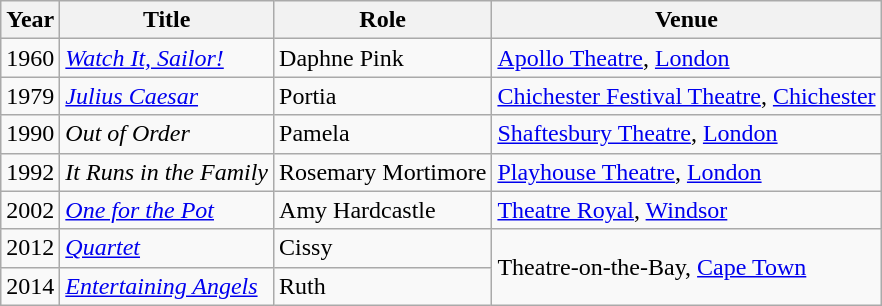<table class="wikitable sortable">
<tr>
<th>Year</th>
<th>Title</th>
<th>Role</th>
<th>Venue</th>
</tr>
<tr>
<td>1960</td>
<td><em><a href='#'>Watch It, Sailor!</a></em></td>
<td>Daphne Pink</td>
<td><a href='#'>Apollo Theatre</a>, <a href='#'>London</a></td>
</tr>
<tr>
<td>1979</td>
<td><em><a href='#'>Julius Caesar</a></em></td>
<td>Portia</td>
<td><a href='#'>Chichester Festival Theatre</a>, <a href='#'>Chichester</a></td>
</tr>
<tr>
<td>1990</td>
<td><em>Out of Order</em></td>
<td>Pamela</td>
<td><a href='#'>Shaftesbury Theatre</a>, <a href='#'>London</a></td>
</tr>
<tr>
<td>1992</td>
<td><em>It Runs in the Family</em></td>
<td>Rosemary Mortimore</td>
<td><a href='#'>Playhouse Theatre</a>, <a href='#'>London</a></td>
</tr>
<tr>
<td>2002</td>
<td><em><a href='#'>One for the Pot</a></em></td>
<td>Amy Hardcastle</td>
<td><a href='#'>Theatre Royal</a>, <a href='#'>Windsor</a></td>
</tr>
<tr>
<td>2012</td>
<td><em><a href='#'>Quartet</a></em></td>
<td>Cissy</td>
<td rowspan="2">Theatre-on-the-Bay, <a href='#'>Cape Town</a></td>
</tr>
<tr>
<td>2014</td>
<td><em><a href='#'>Entertaining Angels</a></em></td>
<td>Ruth</td>
</tr>
</table>
